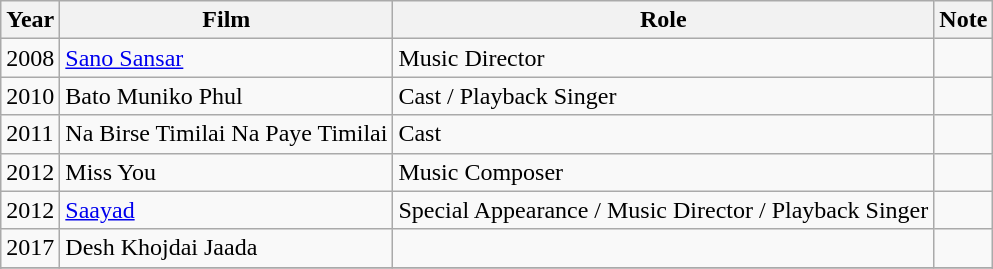<table class="wikitable">
<tr>
<th>Year</th>
<th>Film</th>
<th>Role</th>
<th>Note</th>
</tr>
<tr>
<td>2008</td>
<td><a href='#'>Sano Sansar</a></td>
<td>Music Director</td>
<td></td>
</tr>
<tr>
<td>2010</td>
<td>Bato Muniko Phul</td>
<td>Cast / Playback Singer</td>
<td></td>
</tr>
<tr>
<td>2011</td>
<td>Na Birse Timilai Na Paye Timilai</td>
<td>Cast</td>
<td></td>
</tr>
<tr>
<td>2012</td>
<td>Miss You</td>
<td>Music Composer</td>
<td></td>
</tr>
<tr>
<td>2012</td>
<td><a href='#'>Saayad</a></td>
<td>Special Appearance / Music Director / Playback Singer</td>
<td></td>
</tr>
<tr>
<td>2017</td>
<td>Desh Khojdai Jaada</td>
<td></td>
<td></td>
</tr>
<tr>
</tr>
<tr>
</tr>
</table>
